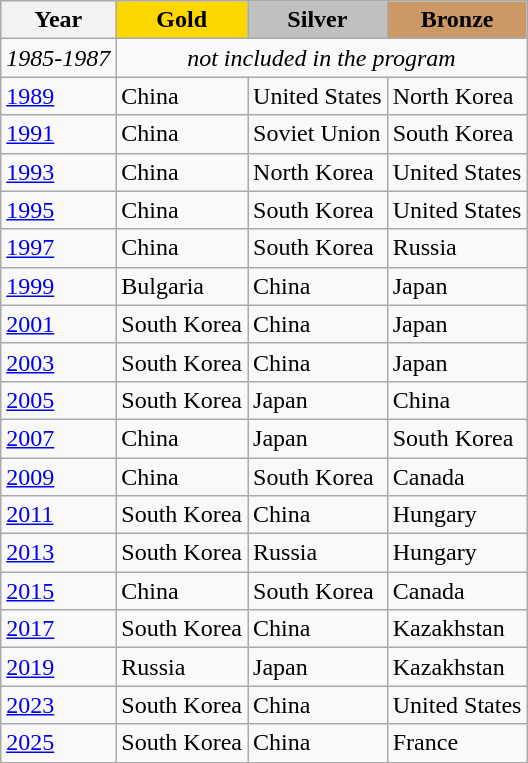<table class="wikitable">
<tr>
<th>Year</th>
<td align=center bgcolor=gold><strong>Gold</strong></td>
<td align=center bgcolor=silver><strong>Silver</strong></td>
<td align=center bgcolor=cc9966><strong>Bronze</strong></td>
</tr>
<tr>
<td><em>1985-1987</em></td>
<td colspan=3 align=center><em>not included in the program</em></td>
</tr>
<tr>
<td><a href='#'>1989</a></td>
<td> China</td>
<td> United States</td>
<td> North Korea</td>
</tr>
<tr>
<td><a href='#'>1991</a></td>
<td> China</td>
<td> Soviet Union</td>
<td> South Korea</td>
</tr>
<tr>
<td><a href='#'>1993</a></td>
<td> China</td>
<td> North Korea</td>
<td> United States</td>
</tr>
<tr>
<td><a href='#'>1995</a></td>
<td> China</td>
<td> South Korea</td>
<td> United States</td>
</tr>
<tr>
<td><a href='#'>1997</a></td>
<td> China</td>
<td> South Korea</td>
<td> Russia</td>
</tr>
<tr>
<td><a href='#'>1999</a></td>
<td> Bulgaria</td>
<td> China</td>
<td> Japan</td>
</tr>
<tr>
<td><a href='#'>2001</a></td>
<td> South Korea</td>
<td> China</td>
<td> Japan</td>
</tr>
<tr>
<td><a href='#'>2003</a></td>
<td> South Korea</td>
<td> China</td>
<td> Japan</td>
</tr>
<tr>
<td><a href='#'>2005</a></td>
<td> South Korea</td>
<td> Japan</td>
<td> China</td>
</tr>
<tr>
<td><a href='#'>2007</a></td>
<td> China</td>
<td> Japan</td>
<td> South Korea</td>
</tr>
<tr>
<td><a href='#'>2009</a></td>
<td> China</td>
<td> South Korea</td>
<td> Canada</td>
</tr>
<tr>
<td><a href='#'>2011</a></td>
<td> South Korea</td>
<td> China</td>
<td> Hungary</td>
</tr>
<tr>
<td><a href='#'>2013</a></td>
<td> South Korea</td>
<td> Russia</td>
<td> Hungary</td>
</tr>
<tr>
<td><a href='#'>2015</a></td>
<td> China</td>
<td> South Korea</td>
<td> Canada</td>
</tr>
<tr>
<td><a href='#'>2017</a></td>
<td> South Korea</td>
<td> China</td>
<td> Kazakhstan</td>
</tr>
<tr>
<td><a href='#'>2019</a></td>
<td> Russia</td>
<td> Japan</td>
<td> Kazakhstan</td>
</tr>
<tr>
<td><a href='#'>2023</a></td>
<td> South Korea</td>
<td> China</td>
<td> United States</td>
</tr>
<tr>
<td><a href='#'>2025</a></td>
<td> South Korea</td>
<td> China</td>
<td> France</td>
</tr>
</table>
